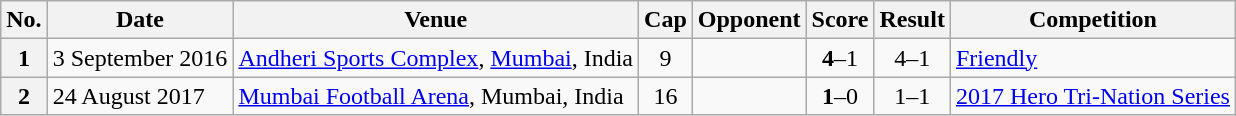<table class="wikitable plainrowheaders sortable">
<tr>
<th scope=col>No.</th>
<th scope=col data-sort-type=date>Date</th>
<th scope=col>Venue</th>
<th scope=col>Cap</th>
<th scope=col>Opponent</th>
<th scope=col>Score</th>
<th scope=col>Result</th>
<th scope=col>Competition</th>
</tr>
<tr>
<th scope=row>1</th>
<td>3 September 2016</td>
<td><a href='#'>Andheri Sports Complex</a>, <a href='#'>Mumbai</a>, India</td>
<td align=center>9</td>
<td></td>
<td align=center><strong>4</strong>–1</td>
<td align=center>4–1</td>
<td><a href='#'>Friendly</a></td>
</tr>
<tr>
<th scope=row>2</th>
<td>24 August 2017</td>
<td><a href='#'>Mumbai Football Arena</a>, Mumbai, India</td>
<td align=center>16</td>
<td></td>
<td align=center><strong>1</strong>–0</td>
<td align=center>1–1</td>
<td><a href='#'>2017 Hero Tri-Nation Series</a></td>
</tr>
</table>
